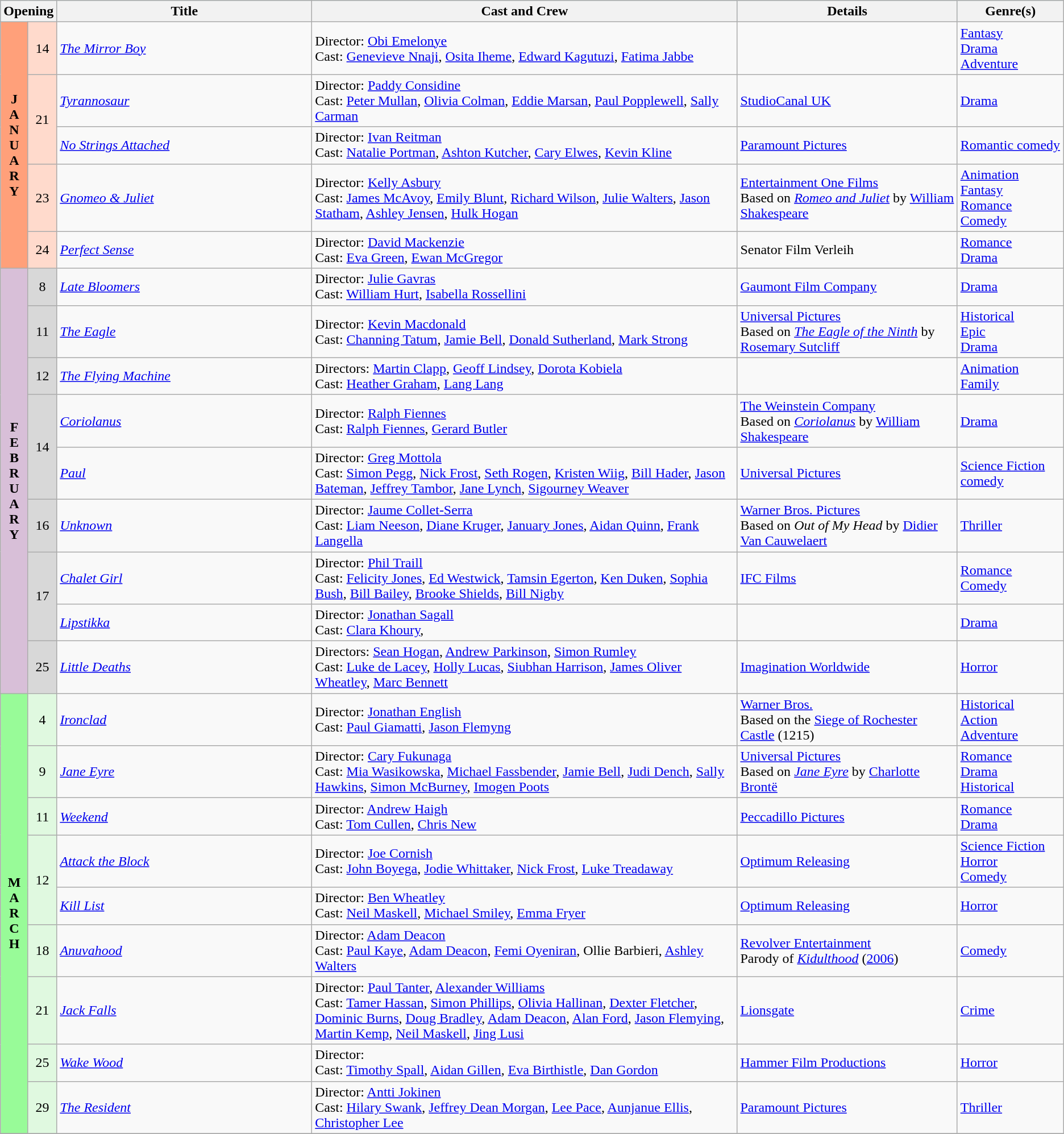<table class="wikitable sortable plainrowheaders">
<tr style="background:#b0e0e6; text-align:center;">
<th colspan="2">Opening</th>
<th style="width:24%;">Title</th>
<th style="width:40%;">Cast and Crew</th>
<th>Details</th>
<th style="width:10%;">Genre(s)</th>
</tr>
<tr>
<th rowspan="5" style="text-align:center; background:#ffa07a; textcolor:#000;">J <br>A <br>N <br>U <br>A <br>R <br>Y</th>
<td rowspan="1" style="text-align:center; background:#ffdacc;">14</td>
<td><em><a href='#'>The Mirror Boy</a></em></td>
<td>Director: <a href='#'>Obi Emelonye</a>  <br> Cast: <a href='#'>Genevieve Nnaji</a>, <a href='#'>Osita Iheme</a>, <a href='#'>Edward Kagutuzi</a>, <a href='#'>Fatima Jabbe</a></td>
<td></td>
<td><a href='#'>Fantasy</a>  <br> <a href='#'>Drama</a>  <br> <a href='#'>Adventure</a></td>
</tr>
<tr>
<td rowspan="2" style="text-align:center; background:#ffdacc;">21</td>
<td><em><a href='#'>Tyrannosaur</a></em></td>
<td>Director: <a href='#'>Paddy Considine</a>  <br> Cast: <a href='#'>Peter Mullan</a>, <a href='#'>Olivia Colman</a>, <a href='#'>Eddie Marsan</a>, <a href='#'>Paul Popplewell</a>, <a href='#'>Sally Carman</a></td>
<td><a href='#'>StudioCanal UK</a></td>
<td><a href='#'>Drama</a></td>
</tr>
<tr>
<td><em><a href='#'>No Strings Attached</a></em></td>
<td>Director: <a href='#'>Ivan Reitman</a>  <br> Cast: <a href='#'>Natalie Portman</a>, <a href='#'>Ashton Kutcher</a>, <a href='#'>Cary Elwes</a>, <a href='#'>Kevin Kline</a></td>
<td><a href='#'>Paramount Pictures</a></td>
<td><a href='#'>Romantic comedy</a></td>
</tr>
<tr>
<td rowspan="1" style="text-align:center; background:#ffdacc;">23</td>
<td><em><a href='#'>Gnomeo & Juliet</a></em></td>
<td>Director: <a href='#'>Kelly Asbury</a>  <br> Cast: <a href='#'>James McAvoy</a>, <a href='#'>Emily Blunt</a>, <a href='#'>Richard Wilson</a>, <a href='#'>Julie Walters</a>, <a href='#'>Jason Statham</a>, <a href='#'>Ashley Jensen</a>, <a href='#'>Hulk Hogan</a></td>
<td><a href='#'>Entertainment One Films</a>  <br> Based on <em><a href='#'>Romeo and Juliet</a></em> by <a href='#'>William Shakespeare</a></td>
<td><a href='#'>Animation</a>  <br> <a href='#'>Fantasy</a>  <br> <a href='#'>Romance</a>  <br> <a href='#'>Comedy</a></td>
</tr>
<tr>
<td rowspan="1" style="text-align:center; background:#ffdacc;">24</td>
<td><em><a href='#'>Perfect Sense</a></em></td>
<td>Director: <a href='#'>David Mackenzie</a>  <br> Cast: <a href='#'>Eva Green</a>, <a href='#'>Ewan McGregor</a></td>
<td>Senator Film Verleih</td>
<td><a href='#'>Romance</a>  <br> <a href='#'>Drama</a></td>
</tr>
<tr>
<th rowspan="9" style="text-align:center; background:thistle; textcolor:#000;">F <br>E <br>B <br>R <br>U <br>A <br>R <br>Y</th>
<td rowspan="1" style="text-align:center; background:#d8d8d8;">8</td>
<td><em><a href='#'>Late Bloomers</a></em></td>
<td>Director: <a href='#'>Julie Gavras</a>  <br> Cast: <a href='#'>William Hurt</a>, <a href='#'>Isabella Rossellini</a></td>
<td><a href='#'>Gaumont Film Company</a></td>
<td><a href='#'>Drama</a></td>
</tr>
<tr>
<td rowspan="1" style="text-align:center; background:#d8d8d8;">11</td>
<td><em><a href='#'>The Eagle</a></em></td>
<td>Director: <a href='#'>Kevin Macdonald</a>  <br> Cast: <a href='#'>Channing Tatum</a>, <a href='#'>Jamie Bell</a>, <a href='#'>Donald Sutherland</a>, <a href='#'>Mark Strong</a></td>
<td><a href='#'>Universal Pictures</a>  <br> Based on <em><a href='#'>The Eagle of the Ninth</a></em> by <a href='#'>Rosemary Sutcliff</a></td>
<td><a href='#'>Historical</a>  <br> <a href='#'>Epic</a>  <br> <a href='#'>Drama</a></td>
</tr>
<tr>
<td rowspan="1" style="text-align:center; background:#d8d8d8;">12</td>
<td><em><a href='#'>The Flying Machine</a></em></td>
<td>Directors: <a href='#'>Martin Clapp</a>, <a href='#'>Geoff Lindsey</a>, <a href='#'>Dorota Kobiela</a>  <br> Cast: <a href='#'>Heather Graham</a>, <a href='#'>Lang Lang</a></td>
<td></td>
<td><a href='#'>Animation</a>  <br> <a href='#'>Family</a></td>
</tr>
<tr>
<td rowspan="2" style="text-align:center; background:#d8d8d8;">14</td>
<td><em><a href='#'>Coriolanus</a></em></td>
<td>Director: <a href='#'>Ralph Fiennes</a>  <br> Cast: <a href='#'>Ralph Fiennes</a>, <a href='#'>Gerard Butler</a></td>
<td><a href='#'>The Weinstein Company</a>  <br> Based on <em><a href='#'>Coriolanus</a></em> by <a href='#'>William Shakespeare</a></td>
<td><a href='#'>Drama</a></td>
</tr>
<tr>
<td><em><a href='#'>Paul</a></em></td>
<td>Director: <a href='#'>Greg Mottola</a>  <br> Cast: <a href='#'>Simon Pegg</a>, <a href='#'>Nick Frost</a>, <a href='#'>Seth Rogen</a>, <a href='#'>Kristen Wiig</a>, <a href='#'>Bill Hader</a>, <a href='#'>Jason Bateman</a>, <a href='#'>Jeffrey Tambor</a>, <a href='#'>Jane Lynch</a>, <a href='#'>Sigourney Weaver</a></td>
<td><a href='#'>Universal Pictures</a></td>
<td><a href='#'>Science Fiction</a>  <br> <a href='#'>comedy</a></td>
</tr>
<tr>
<td rowspan="1" style="text-align:center; background:#d8d8d8;">16</td>
<td><em><a href='#'>Unknown</a></em></td>
<td>Director: <a href='#'>Jaume Collet-Serra</a>  <br> Cast: <a href='#'>Liam Neeson</a>, <a href='#'>Diane Kruger</a>, <a href='#'>January Jones</a>, <a href='#'>Aidan Quinn</a>, <a href='#'>Frank Langella</a></td>
<td><a href='#'>Warner Bros. Pictures</a>  <br> Based on <em>Out of My Head</em> by <a href='#'>Didier Van Cauwelaert</a></td>
<td><a href='#'>Thriller</a></td>
</tr>
<tr>
<td rowspan="2" style="text-align:center; background:#d8d8d8;">17</td>
<td><em><a href='#'>Chalet Girl</a></em></td>
<td>Director: <a href='#'>Phil Traill</a>  <br> Cast: <a href='#'>Felicity Jones</a>, <a href='#'>Ed Westwick</a>, <a href='#'>Tamsin Egerton</a>, <a href='#'>Ken Duken</a>, <a href='#'>Sophia Bush</a>, <a href='#'>Bill Bailey</a>, <a href='#'>Brooke Shields</a>, <a href='#'>Bill Nighy</a></td>
<td><a href='#'>IFC Films</a></td>
<td><a href='#'>Romance</a>  <br> <a href='#'>Comedy</a></td>
</tr>
<tr>
<td><em><a href='#'>Lipstikka</a></em></td>
<td>Director: <a href='#'>Jonathan Sagall</a>  <br> Cast: <a href='#'>Clara Khoury</a>, </td>
<td></td>
<td><a href='#'>Drama</a></td>
</tr>
<tr>
<td rowspan="1" style="text-align:center; background:#d8d8d8;">25</td>
<td><em><a href='#'>Little Deaths</a></em></td>
<td>Directors: <a href='#'>Sean Hogan</a>, <a href='#'>Andrew Parkinson</a>, <a href='#'>Simon Rumley</a>  <br> Cast: <a href='#'>Luke de Lacey</a>, <a href='#'>Holly Lucas</a>, <a href='#'>Siubhan Harrison</a>, <a href='#'>James Oliver Wheatley</a>, <a href='#'>Marc Bennett</a></td>
<td><a href='#'>Imagination Worldwide</a></td>
<td><a href='#'>Horror</a></td>
</tr>
<tr>
<th rowspan="9" style="text-align:center; background:#98fb98; textcolor:#000;">M <br>A <br>R <br>C <br>H</th>
<td rowspan="1" style="text-align:center; background:#e0f9e0;">4</td>
<td><em><a href='#'>Ironclad</a></em></td>
<td>Director: <a href='#'>Jonathan English</a>  <br> Cast: <a href='#'>Paul Giamatti</a>, <a href='#'>Jason Flemyng</a></td>
<td><a href='#'>Warner Bros.</a>  <br> Based on the <a href='#'>Siege of Rochester Castle</a> (1215)</td>
<td><a href='#'>Historical</a>  <br> <a href='#'>Action</a>  <br> <a href='#'>Adventure</a></td>
</tr>
<tr>
<td rowspan="1" style="text-align:center; background:#e0f9e0;">9</td>
<td><em><a href='#'>Jane Eyre</a></em></td>
<td>Director: <a href='#'>Cary Fukunaga</a>  <br> Cast: <a href='#'>Mia Wasikowska</a>, <a href='#'>Michael Fassbender</a>, <a href='#'>Jamie Bell</a>, <a href='#'>Judi Dench</a>, <a href='#'>Sally Hawkins</a>, <a href='#'>Simon McBurney</a>, <a href='#'>Imogen Poots</a></td>
<td><a href='#'>Universal Pictures</a>  <br> Based on <em><a href='#'>Jane Eyre</a></em> by <a href='#'>Charlotte Brontë</a></td>
<td><a href='#'>Romance</a>  <br> <a href='#'>Drama</a>  <br> <a href='#'>Historical</a></td>
</tr>
<tr>
<td rowspan="1" style="text-align:center; background:#e0f9e0;">11</td>
<td><em><a href='#'>Weekend</a></em></td>
<td>Director: <a href='#'>Andrew Haigh</a>  <br> Cast: <a href='#'>Tom Cullen</a>, <a href='#'>Chris New</a></td>
<td><a href='#'>Peccadillo Pictures</a></td>
<td><a href='#'>Romance</a>  <br> <a href='#'>Drama</a></td>
</tr>
<tr>
<td rowspan="2" style="text-align:center; background:#e0f9e0;">12</td>
<td><em><a href='#'>Attack the Block</a></em></td>
<td>Director: <a href='#'>Joe Cornish</a>  <br> Cast: <a href='#'>John Boyega</a>, <a href='#'>Jodie Whittaker</a>, <a href='#'>Nick Frost</a>, <a href='#'>Luke Treadaway</a></td>
<td><a href='#'>Optimum Releasing</a></td>
<td><a href='#'>Science Fiction</a>  <br> <a href='#'>Horror</a>  <br> <a href='#'>Comedy</a></td>
</tr>
<tr>
<td><em><a href='#'>Kill List</a></em></td>
<td>Director: <a href='#'>Ben Wheatley</a>  <br> Cast: <a href='#'>Neil Maskell</a>, <a href='#'>Michael Smiley</a>, <a href='#'>Emma Fryer</a></td>
<td><a href='#'>Optimum Releasing</a></td>
<td><a href='#'>Horror</a></td>
</tr>
<tr>
<td style="text-align:center; background:#e0f9e0;">18</td>
<td><em><a href='#'>Anuvahood</a></em></td>
<td>Director: <a href='#'>Adam Deacon</a>  <br> Cast: <a href='#'>Paul Kaye</a>, <a href='#'>Adam Deacon</a>, <a href='#'>Femi Oyeniran</a>, Ollie Barbieri, <a href='#'>Ashley Walters</a></td>
<td><a href='#'>Revolver Entertainment</a>  <br> Parody of <em><a href='#'>Kidulthood</a></em> (<a href='#'>2006</a>)</td>
<td><a href='#'>Comedy</a></td>
</tr>
<tr>
<td rowspan="1" style="text-align:center; background:#e0f9e0;">21</td>
<td><em><a href='#'>Jack Falls</a></em></td>
<td>Director: <a href='#'>Paul Tanter</a>, <a href='#'>Alexander Williams</a>  <br> Cast: <a href='#'>Tamer Hassan</a>, <a href='#'>Simon Phillips</a>, <a href='#'>Olivia Hallinan</a>, <a href='#'>Dexter Fletcher</a>, <a href='#'>Dominic Burns</a>, <a href='#'>Doug Bradley</a>, <a href='#'>Adam Deacon</a>, <a href='#'>Alan Ford</a>, <a href='#'>Jason Flemying</a>, <a href='#'>Martin Kemp</a>, <a href='#'>Neil Maskell</a>, <a href='#'>Jing Lusi</a></td>
<td><a href='#'>Lionsgate</a></td>
<td><a href='#'>Crime</a></td>
</tr>
<tr>
<td rowspan="1" style="text-align:center; background:#e0f9e0;">25</td>
<td><em><a href='#'>Wake Wood</a></em></td>
<td>Director:   <br> Cast: <a href='#'>Timothy Spall</a>, <a href='#'>Aidan Gillen</a>, <a href='#'>Eva Birthistle</a>, <a href='#'>Dan Gordon</a></td>
<td><a href='#'>Hammer Film Productions</a></td>
<td><a href='#'>Horror</a></td>
</tr>
<tr>
<td rowspan="1" style="text-align:center; background:#e0f9e0;">29</td>
<td><em><a href='#'>The Resident</a></em></td>
<td>Director: <a href='#'>Antti Jokinen</a>  <br> Cast: <a href='#'>Hilary Swank</a>, <a href='#'>Jeffrey Dean Morgan</a>, <a href='#'>Lee Pace</a>, <a href='#'>Aunjanue Ellis</a>, <a href='#'>Christopher Lee</a></td>
<td><a href='#'>Paramount Pictures</a></td>
<td><a href='#'>Thriller</a></td>
</tr>
<tr>
</tr>
</table>
